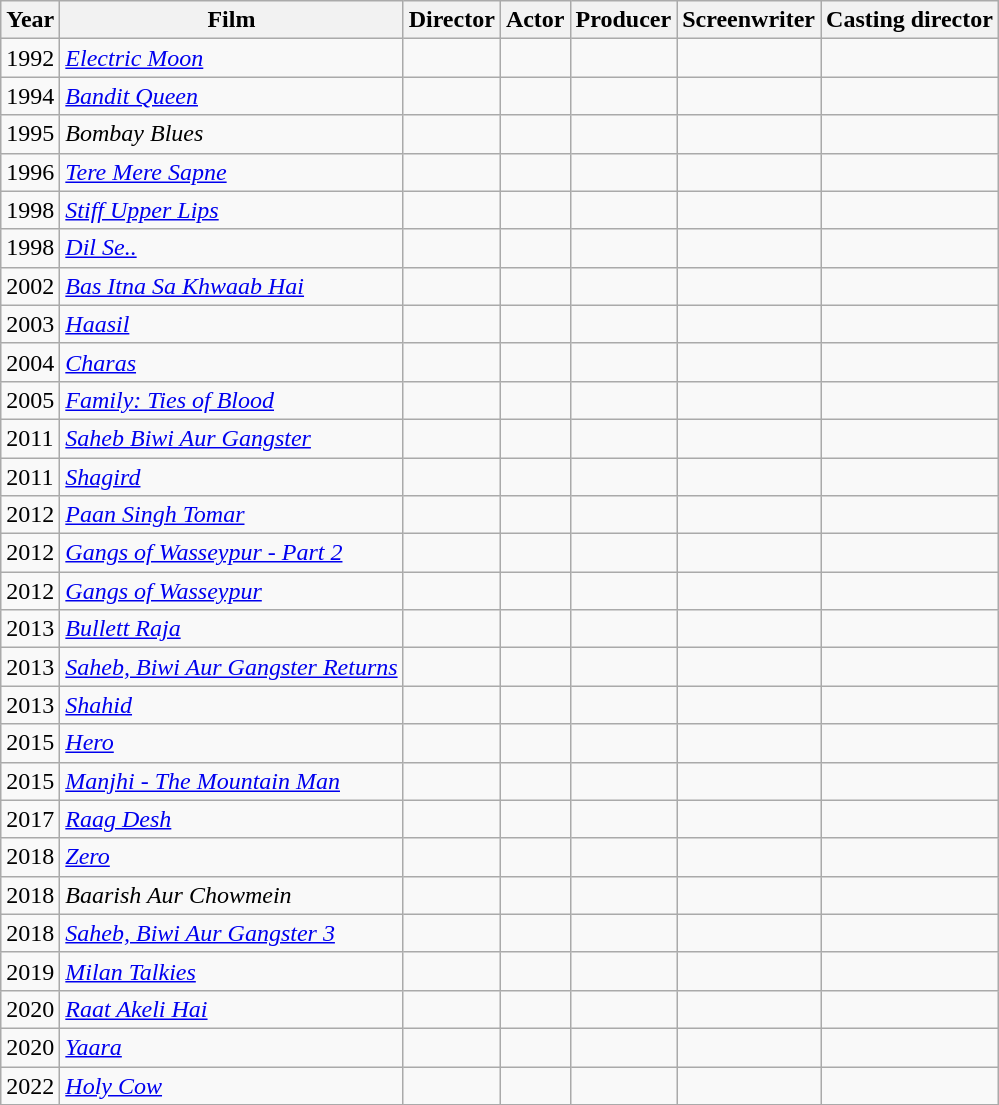<table class="wikitable sortable">
<tr>
<th>Year</th>
<th>Film</th>
<th>Director</th>
<th>Actor</th>
<th>Producer</th>
<th>Screenwriter</th>
<th>Casting director</th>
</tr>
<tr>
<td>1992</td>
<td><em><a href='#'>Electric Moon</a></em></td>
<td></td>
<td></td>
<td></td>
<td></td>
<td></td>
</tr>
<tr>
<td>1994</td>
<td><em><a href='#'>Bandit Queen</a></em></td>
<td></td>
<td></td>
<td></td>
<td></td>
<td></td>
</tr>
<tr>
<td>1995</td>
<td><em>Bombay Blues</em></td>
<td></td>
<td></td>
<td></td>
<td></td>
<td></td>
</tr>
<tr>
<td>1996</td>
<td><em><a href='#'>Tere Mere Sapne</a></em></td>
<td></td>
<td></td>
<td></td>
<td></td>
<td></td>
</tr>
<tr>
<td rowspan="1">1998</td>
<td><em><a href='#'>Stiff Upper Lips</a></em></td>
<td></td>
<td></td>
<td></td>
<td></td>
<td></td>
</tr>
<tr>
<td rowspan="1">1998</td>
<td><em><a href='#'>Dil Se..</a></em></td>
<td></td>
<td></td>
<td></td>
<td></td>
<td></td>
</tr>
<tr>
<td>2002</td>
<td><em><a href='#'>Bas Itna Sa Khwaab Hai</a></em></td>
<td></td>
<td></td>
<td></td>
<td></td>
<td></td>
</tr>
<tr>
<td>2003</td>
<td><em><a href='#'>Haasil</a></em></td>
<td></td>
<td></td>
<td></td>
<td></td>
<td></td>
</tr>
<tr>
<td>2004</td>
<td><em><a href='#'>Charas</a></em></td>
<td></td>
<td></td>
<td></td>
<td></td>
<td></td>
</tr>
<tr>
<td>2005</td>
<td><em><a href='#'>Family: Ties of Blood</a></em></td>
<td></td>
<td></td>
<td></td>
<td></td>
<td></td>
</tr>
<tr>
<td rowspan="1">2011</td>
<td><em><a href='#'>Saheb Biwi Aur Gangster</a></em></td>
<td></td>
<td></td>
<td></td>
<td></td>
<td></td>
</tr>
<tr>
<td rowspan="1">2011</td>
<td><em><a href='#'>Shagird</a></em></td>
<td></td>
<td></td>
<td></td>
<td></td>
<td></td>
</tr>
<tr>
<td rowspan="1">2012</td>
<td><em><a href='#'>Paan Singh Tomar</a></em></td>
<td></td>
<td></td>
<td></td>
<td></td>
<td></td>
</tr>
<tr>
<td rowspan="1">2012</td>
<td><em><a href='#'>Gangs of Wasseypur - Part 2</a></em></td>
<td></td>
<td></td>
<td></td>
<td></td>
<td></td>
</tr>
<tr>
<td rowspan="1">2012</td>
<td><em><a href='#'>Gangs of Wasseypur</a></em></td>
<td></td>
<td></td>
<td></td>
<td></td>
<td></td>
</tr>
<tr>
<td rowspan="1">2013</td>
<td><em><a href='#'>Bullett Raja</a></em></td>
<td></td>
<td></td>
<td></td>
<td></td>
<td></td>
</tr>
<tr>
<td rowspan="1">2013</td>
<td><em><a href='#'>Saheb, Biwi Aur Gangster Returns</a></em></td>
<td></td>
<td></td>
<td></td>
<td></td>
<td></td>
</tr>
<tr>
<td rowspan="1">2013</td>
<td><em><a href='#'>Shahid</a></em></td>
<td></td>
<td></td>
<td></td>
<td></td>
<td></td>
</tr>
<tr>
<td rowspan="1">2015</td>
<td><em><a href='#'>Hero</a></em></td>
<td></td>
<td></td>
<td></td>
<td></td>
<td></td>
</tr>
<tr>
<td rowspan="1">2015</td>
<td><em><a href='#'>Manjhi - The Mountain Man</a></em></td>
<td></td>
<td></td>
<td></td>
<td></td>
<td></td>
</tr>
<tr>
<td>2017</td>
<td><em><a href='#'>Raag Desh</a></em></td>
<td></td>
<td></td>
<td></td>
<td></td>
<td></td>
</tr>
<tr>
<td rowspan="1">2018</td>
<td><em><a href='#'>Zero</a></em></td>
<td></td>
<td></td>
<td></td>
<td></td>
<td></td>
</tr>
<tr>
<td rowspan="1">2018</td>
<td><em>Baarish Aur Chowmein</em></td>
<td></td>
<td></td>
<td></td>
<td></td>
<td></td>
</tr>
<tr>
<td rowspan="1">2018</td>
<td><em><a href='#'>Saheb, Biwi Aur Gangster 3</a></em></td>
<td></td>
<td></td>
<td></td>
<td></td>
<td></td>
</tr>
<tr>
<td>2019</td>
<td><em><a href='#'>Milan Talkies</a></em></td>
<td></td>
<td></td>
<td></td>
<td></td>
<td></td>
</tr>
<tr>
<td rowspan="1">2020</td>
<td><em><a href='#'>Raat Akeli Hai</a></em></td>
<td></td>
<td></td>
<td></td>
<td></td>
<td></td>
</tr>
<tr>
<td rowspan="1">2020</td>
<td><em><a href='#'>Yaara</a></em></td>
<td></td>
<td></td>
<td></td>
<td></td>
<td></td>
</tr>
<tr>
<td rowspan="1">2022</td>
<td><em><a href='#'>Holy Cow</a></em></td>
<td></td>
<td></td>
<td></td>
<td></td>
<td></td>
</tr>
<tr>
</tr>
</table>
